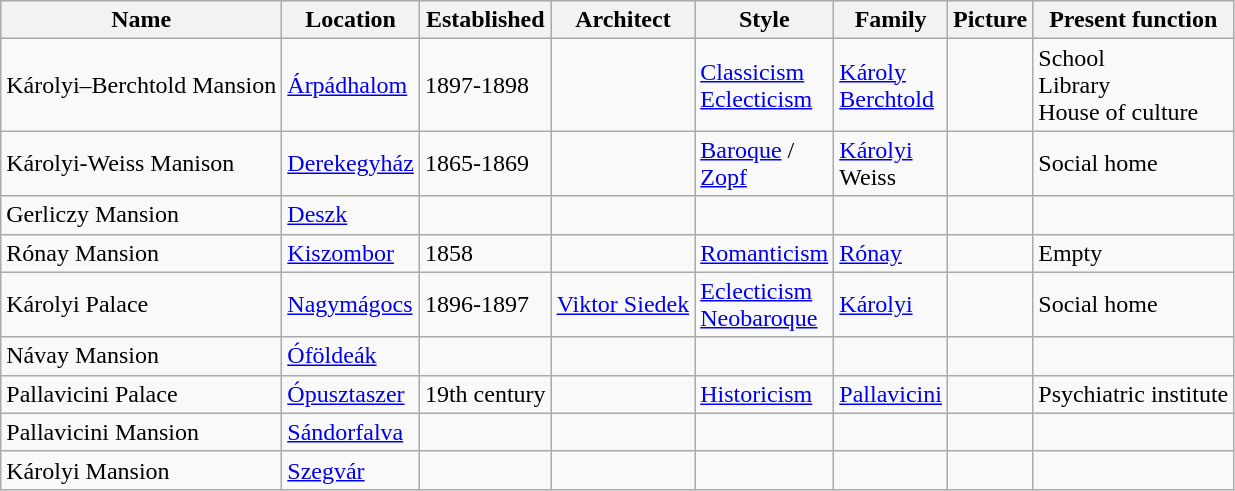<table class="sortable wikitable">
<tr>
<th>Name</th>
<th>Location</th>
<th>Established</th>
<th>Architect</th>
<th>Style</th>
<th>Family</th>
<th>Picture</th>
<th>Present function</th>
</tr>
<tr>
<td>Károlyi–Berchtold Mansion</td>
<td><a href='#'>Árpádhalom</a></td>
<td>1897-1898</td>
<td></td>
<td><a href='#'>Classicism</a> <br><a href='#'>Eclecticism</a></td>
<td><a href='#'>Károly</a> <br><a href='#'>Berchtold</a></td>
<td></td>
<td>School <br>Library <br>House of culture</td>
</tr>
<tr>
<td>Károlyi-Weiss Manison</td>
<td><a href='#'>Derekegyház</a></td>
<td>1865-1869</td>
<td></td>
<td><a href='#'>Baroque</a> / <br><a href='#'>Zopf</a></td>
<td><a href='#'>Károlyi</a> <br>Weiss</td>
<td></td>
<td>Social home</td>
</tr>
<tr>
<td>Gerliczy Mansion</td>
<td><a href='#'>Deszk</a></td>
<td></td>
<td></td>
<td></td>
<td></td>
<td></td>
<td></td>
</tr>
<tr>
<td>Rónay Mansion</td>
<td><a href='#'>Kiszombor</a></td>
<td>1858</td>
<td></td>
<td><a href='#'>Romanticism</a></td>
<td><a href='#'>Rónay</a></td>
<td></td>
<td>Empty</td>
</tr>
<tr>
<td>Károlyi Palace</td>
<td><a href='#'>Nagymágocs</a></td>
<td>1896-1897</td>
<td><a href='#'>Viktor Siedek</a></td>
<td><a href='#'>Eclecticism</a> <br><a href='#'>Neobaroque</a></td>
<td><a href='#'>Károlyi</a></td>
<td></td>
<td>Social home</td>
</tr>
<tr>
<td>Návay Mansion</td>
<td><a href='#'>Óföldeák</a></td>
<td></td>
<td></td>
<td></td>
<td></td>
<td></td>
<td></td>
</tr>
<tr>
<td>Pallavicini Palace</td>
<td><a href='#'>Ópusztaszer</a></td>
<td>19th century</td>
<td></td>
<td><a href='#'>Historicism</a></td>
<td><a href='#'>Pallavicini</a></td>
<td></td>
<td>Psychiatric institute</td>
</tr>
<tr>
<td>Pallavicini Mansion</td>
<td><a href='#'>Sándorfalva</a></td>
<td></td>
<td></td>
<td></td>
<td></td>
<td></td>
<td></td>
</tr>
<tr>
<td>Károlyi Mansion</td>
<td><a href='#'>Szegvár</a></td>
<td></td>
<td></td>
<td></td>
<td></td>
<td></td>
<td></td>
</tr>
</table>
